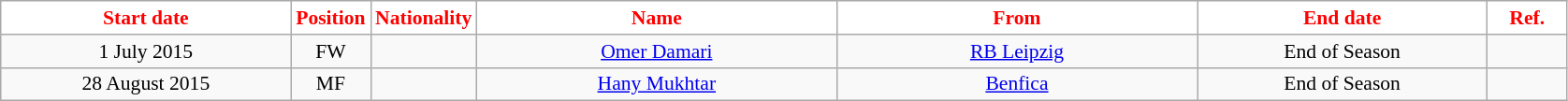<table class="wikitable"  style="text-align:center; font-size:90%; ">
<tr>
<th style="background:#FFFFFF; color:#FF0000; width:200px;">Start date</th>
<th style="background:#FFFFFF; color:#FF0000; width:50px;">Position</th>
<th style="background:#FFFFFF; color:#FF0000; width:50px;">Nationality</th>
<th style="background:#FFFFFF; color:#FF0000; width:250px;">Name</th>
<th style="background:#FFFFFF; color:#FF0000; width:250px;">From</th>
<th style="background:#FFFFFF; color:#FF0000; width:200px;">End date</th>
<th style="background:#FFFFFF; color:#FF0000; width:50px;">Ref.</th>
</tr>
<tr>
<td>1 July 2015</td>
<td>FW</td>
<td></td>
<td><a href='#'>Omer Damari</a></td>
<td><a href='#'>RB Leipzig</a></td>
<td>End of Season</td>
<td></td>
</tr>
<tr>
<td>28 August 2015</td>
<td>MF</td>
<td></td>
<td><a href='#'>Hany Mukhtar</a></td>
<td><a href='#'>Benfica</a></td>
<td>End of Season</td>
<td></td>
</tr>
</table>
